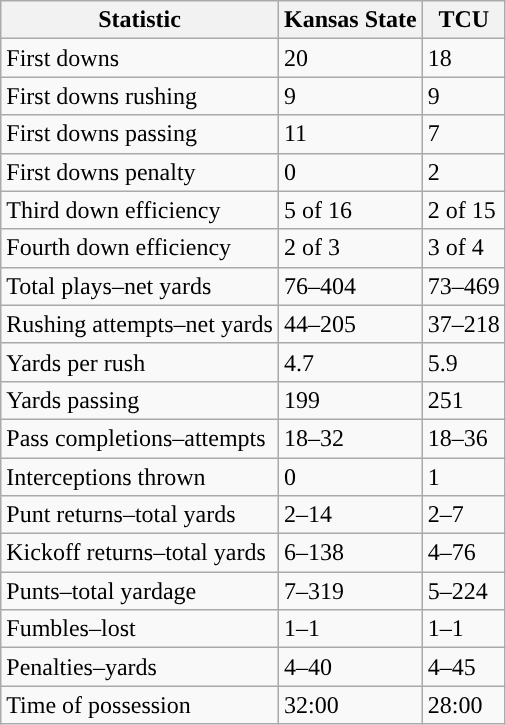<table class="wikitable">
<tr>
<th>Statistic</th>
<th><strong>Kansas State</strong></th>
<th><strong>TCU</strong></th>
</tr>
<tr>
<td>First downs</td>
<td>20</td>
<td>18</td>
</tr>
<tr>
<td>First downs rushing</td>
<td>9</td>
<td>9</td>
</tr>
<tr>
<td>First downs passing</td>
<td>11</td>
<td>7</td>
</tr>
<tr>
<td>First downs penalty</td>
<td>0</td>
<td>2</td>
</tr>
<tr>
<td>Third down efficiency</td>
<td>5 of 16</td>
<td>2 of 15</td>
</tr>
<tr>
<td>Fourth down efficiency</td>
<td>2 of 3</td>
<td>3 of 4</td>
</tr>
<tr>
<td>Total plays–net yards</td>
<td>76–404</td>
<td>73–469</td>
</tr>
<tr>
<td>Rushing attempts–net yards</td>
<td>44–205</td>
<td>37–218</td>
</tr>
<tr>
<td>Yards per rush</td>
<td>4.7</td>
<td>5.9</td>
</tr>
<tr>
<td>Yards passing</td>
<td>199</td>
<td>251</td>
</tr>
<tr>
<td>Pass completions–attempts</td>
<td>18–32</td>
<td>18–36</td>
</tr>
<tr>
<td>Interceptions thrown</td>
<td>0</td>
<td>1</td>
</tr>
<tr>
<td>Punt returns–total yards</td>
<td>2–14</td>
<td>2–7</td>
</tr>
<tr>
<td>Kickoff returns–total yards</td>
<td>6–138</td>
<td>4–76</td>
</tr>
<tr>
<td>Punts–total yardage</td>
<td>7–319</td>
<td>5–224</td>
</tr>
<tr>
<td>Fumbles–lost</td>
<td>1–1</td>
<td>1–1</td>
</tr>
<tr>
<td>Penalties–yards</td>
<td>4–40</td>
<td>4–45</td>
</tr>
<tr>
<td>Time of possession</td>
<td>32:00</td>
<td>28:00</td>
</tr>
</table>
